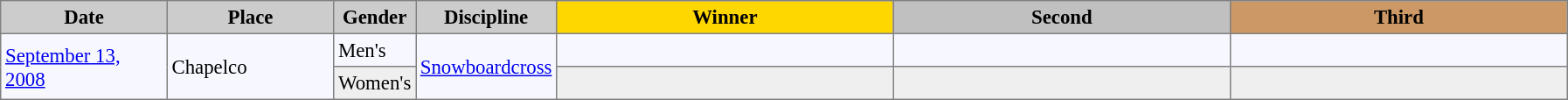<table bgcolor="#f7f8ff" cellpadding="3" cellspacing="0" border="1" style="font-size: 95%; border: gray solid 1px; border-collapse: collapse;">
<tr bgcolor="#CCCCCC">
<td align="center" width="120"><strong>Date</strong></td>
<td align="center" width="120"><strong>Place</strong></td>
<td align="center" width="50"><strong>Gender</strong></td>
<td align="center" width="50"><strong>Discipline</strong></td>
<td align="center" bgcolor="gold" width="250"><strong>Winner</strong></td>
<td align="center" bgcolor="silver" width="250"><strong>Second</strong></td>
<td align="center" bgcolor="CC9966" width="250"><strong>Third</strong></td>
</tr>
<tr align="left">
<td rowspan="2"><a href='#'>September 13, 2008</a></td>
<td rowspan="2"> Chapelco</td>
<td>Men's</td>
<td rowspan="2"><a href='#'>Snowboardcross</a></td>
<td><strong></strong></td>
<td></td>
<td></td>
</tr>
<tr align="left"  bgcolor="#EFEFEF">
<td>Women's</td>
<td><strong></strong></td>
<td></td>
<td></td>
</tr>
</table>
